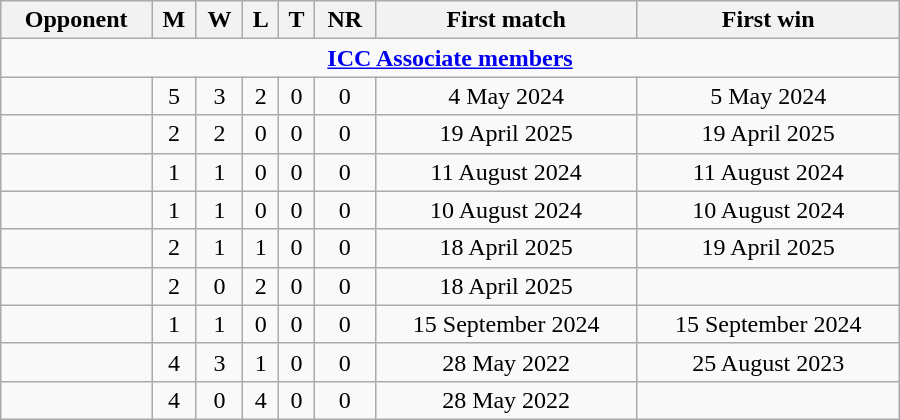<table class="wikitable" style="text-align: center; width: 600px;">
<tr>
<th>Opponent</th>
<th>M</th>
<th>W</th>
<th>L</th>
<th>T</th>
<th>NR</th>
<th>First match</th>
<th>First win</th>
</tr>
<tr>
<td colspan="8" style="text-align: center;"><strong><a href='#'>ICC Associate members</a></strong></td>
</tr>
<tr>
<td align=left></td>
<td>5</td>
<td>3</td>
<td>2</td>
<td>0</td>
<td>0</td>
<td>4 May 2024</td>
<td>5 May 2024</td>
</tr>
<tr>
<td align=left></td>
<td>2</td>
<td>2</td>
<td>0</td>
<td>0</td>
<td>0</td>
<td>19 April 2025</td>
<td>19 April 2025</td>
</tr>
<tr>
<td align=left></td>
<td>1</td>
<td>1</td>
<td>0</td>
<td>0</td>
<td>0</td>
<td>11 August 2024</td>
<td>11 August 2024</td>
</tr>
<tr>
<td align=left></td>
<td>1</td>
<td>1</td>
<td>0</td>
<td>0</td>
<td>0</td>
<td>10 August 2024</td>
<td>10 August 2024</td>
</tr>
<tr>
<td align=left></td>
<td>2</td>
<td>1</td>
<td>1</td>
<td>0</td>
<td>0</td>
<td>18 April 2025</td>
<td>19 April 2025</td>
</tr>
<tr>
<td align=left></td>
<td>2</td>
<td>0</td>
<td>2</td>
<td>0</td>
<td>0</td>
<td>18 April 2025</td>
<td></td>
</tr>
<tr>
<td align=left></td>
<td>1</td>
<td>1</td>
<td>0</td>
<td>0</td>
<td>0</td>
<td>15 September 2024</td>
<td>15 September 2024</td>
</tr>
<tr>
<td align=left></td>
<td>4</td>
<td>3</td>
<td>1</td>
<td>0</td>
<td>0</td>
<td>28 May 2022</td>
<td>25 August 2023</td>
</tr>
<tr>
<td align=left></td>
<td>4</td>
<td>0</td>
<td>4</td>
<td>0</td>
<td>0</td>
<td>28 May 2022</td>
<td></td>
</tr>
</table>
